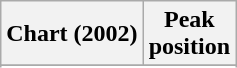<table class="wikitable sortable">
<tr>
<th>Chart (2002)</th>
<th>Peak<br>position</th>
</tr>
<tr>
</tr>
<tr>
</tr>
</table>
